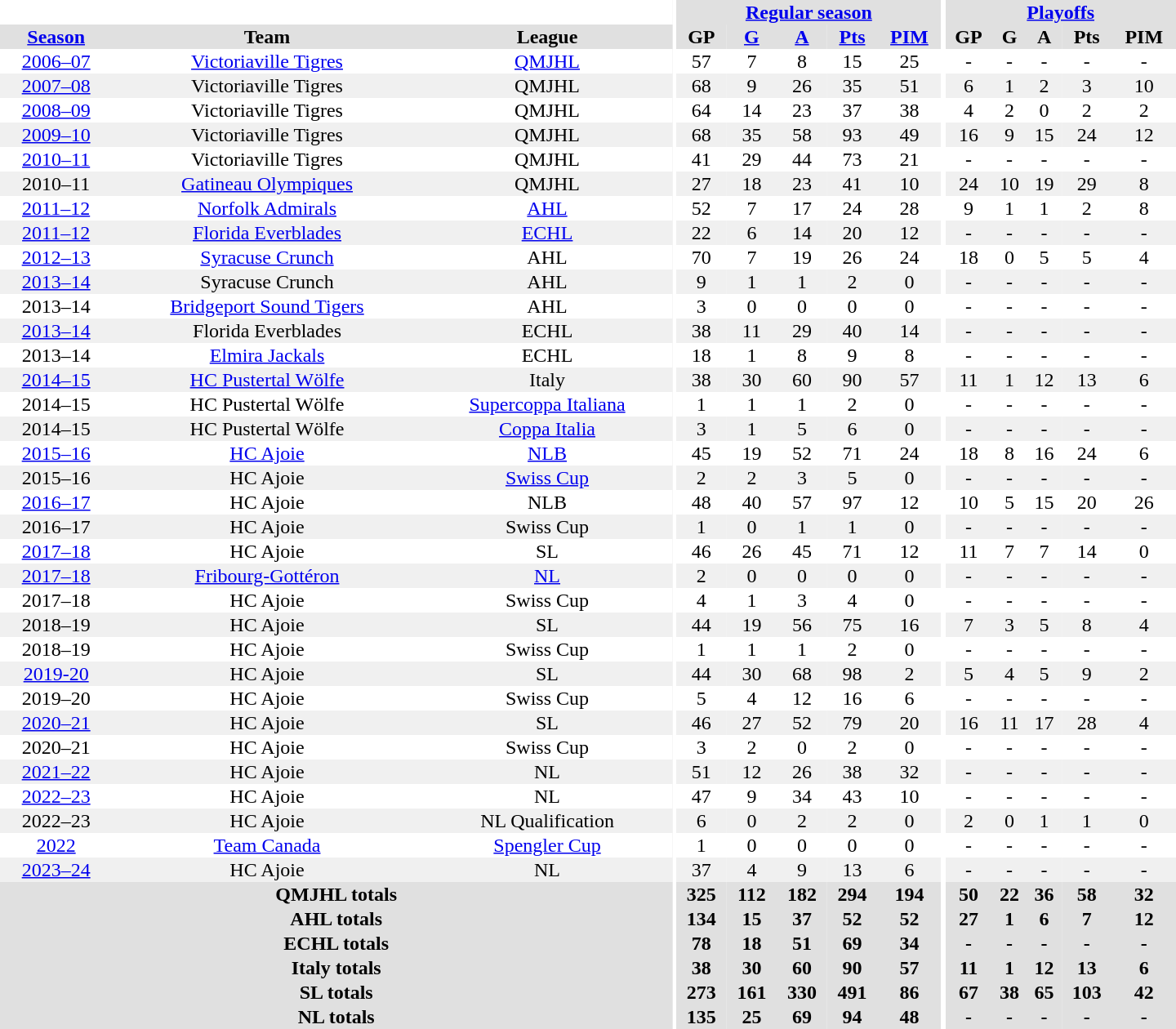<table border="0" cellpadding="1" cellspacing="0" style="text-align:center; width:60em">
<tr bgcolor="#e0e0e0">
<th colspan="3" bgcolor="#ffffff"></th>
<th rowspan="99" bgcolor="#ffffff"></th>
<th colspan="5"><a href='#'>Regular season</a></th>
<th rowspan="99" bgcolor="#ffffff"></th>
<th colspan="5"><a href='#'>Playoffs</a></th>
</tr>
<tr bgcolor="#e0e0e0">
<th><a href='#'>Season</a></th>
<th>Team</th>
<th>League</th>
<th>GP</th>
<th><a href='#'>G</a></th>
<th><a href='#'>A</a></th>
<th><a href='#'>Pts</a></th>
<th><a href='#'>PIM</a></th>
<th>GP</th>
<th>G</th>
<th>A</th>
<th>Pts</th>
<th>PIM</th>
</tr>
<tr>
<td><a href='#'>2006–07</a></td>
<td><a href='#'>Victoriaville Tigres</a></td>
<td><a href='#'>QMJHL</a></td>
<td>57</td>
<td>7</td>
<td>8</td>
<td>15</td>
<td>25</td>
<td>-</td>
<td>-</td>
<td>-</td>
<td>-</td>
<td>-</td>
</tr>
<tr bgcolor="#f0f0f0">
<td><a href='#'>2007–08</a></td>
<td>Victoriaville Tigres</td>
<td>QMJHL</td>
<td>68</td>
<td>9</td>
<td>26</td>
<td>35</td>
<td>51</td>
<td>6</td>
<td>1</td>
<td>2</td>
<td>3</td>
<td>10</td>
</tr>
<tr>
<td><a href='#'>2008–09</a></td>
<td>Victoriaville Tigres</td>
<td>QMJHL</td>
<td>64</td>
<td>14</td>
<td>23</td>
<td>37</td>
<td>38</td>
<td>4</td>
<td>2</td>
<td>0</td>
<td>2</td>
<td>2</td>
</tr>
<tr bgcolor="#f0f0f0">
<td><a href='#'>2009–10</a></td>
<td>Victoriaville Tigres</td>
<td>QMJHL</td>
<td>68</td>
<td>35</td>
<td>58</td>
<td>93</td>
<td>49</td>
<td>16</td>
<td>9</td>
<td>15</td>
<td>24</td>
<td>12</td>
</tr>
<tr>
<td><a href='#'>2010–11</a></td>
<td>Victoriaville Tigres</td>
<td>QMJHL</td>
<td>41</td>
<td>29</td>
<td>44</td>
<td>73</td>
<td>21</td>
<td>-</td>
<td>-</td>
<td>-</td>
<td>-</td>
<td>-</td>
</tr>
<tr bgcolor="#f0f0f0">
<td>2010–11</td>
<td><a href='#'>Gatineau Olympiques</a></td>
<td>QMJHL</td>
<td>27</td>
<td>18</td>
<td>23</td>
<td>41</td>
<td>10</td>
<td>24</td>
<td>10</td>
<td>19</td>
<td>29</td>
<td>8</td>
</tr>
<tr>
<td><a href='#'>2011–12</a></td>
<td><a href='#'>Norfolk Admirals</a></td>
<td><a href='#'>AHL</a></td>
<td>52</td>
<td>7</td>
<td>17</td>
<td>24</td>
<td>28</td>
<td>9</td>
<td>1</td>
<td>1</td>
<td>2</td>
<td>8</td>
</tr>
<tr bgcolor="#f0f0f0">
<td><a href='#'>2011–12</a></td>
<td><a href='#'>Florida Everblades</a></td>
<td><a href='#'>ECHL</a></td>
<td>22</td>
<td>6</td>
<td>14</td>
<td>20</td>
<td>12</td>
<td>-</td>
<td>-</td>
<td>-</td>
<td>-</td>
<td>-</td>
</tr>
<tr>
<td><a href='#'>2012–13</a></td>
<td><a href='#'>Syracuse Crunch</a></td>
<td>AHL</td>
<td>70</td>
<td>7</td>
<td>19</td>
<td>26</td>
<td>24</td>
<td>18</td>
<td>0</td>
<td>5</td>
<td>5</td>
<td>4</td>
</tr>
<tr bgcolor="#f0f0f0">
<td><a href='#'>2013–14</a></td>
<td>Syracuse Crunch</td>
<td>AHL</td>
<td>9</td>
<td>1</td>
<td>1</td>
<td>2</td>
<td>0</td>
<td>-</td>
<td>-</td>
<td>-</td>
<td>-</td>
<td>-</td>
</tr>
<tr>
<td>2013–14</td>
<td><a href='#'>Bridgeport Sound Tigers</a></td>
<td>AHL</td>
<td>3</td>
<td>0</td>
<td>0</td>
<td>0</td>
<td>0</td>
<td>-</td>
<td>-</td>
<td>-</td>
<td>-</td>
<td>-</td>
</tr>
<tr bgcolor="#f0f0f0">
<td><a href='#'>2013–14</a></td>
<td>Florida Everblades</td>
<td>ECHL</td>
<td>38</td>
<td>11</td>
<td>29</td>
<td>40</td>
<td>14</td>
<td>-</td>
<td>-</td>
<td>-</td>
<td>-</td>
<td>-</td>
</tr>
<tr>
<td>2013–14</td>
<td><a href='#'>Elmira Jackals</a></td>
<td>ECHL</td>
<td>18</td>
<td>1</td>
<td>8</td>
<td>9</td>
<td>8</td>
<td>-</td>
<td>-</td>
<td>-</td>
<td>-</td>
<td>-</td>
</tr>
<tr bgcolor="#f0f0f0">
<td><a href='#'>2014–15</a></td>
<td><a href='#'>HC Pustertal Wölfe</a></td>
<td>Italy</td>
<td>38</td>
<td>30</td>
<td>60</td>
<td>90</td>
<td>57</td>
<td>11</td>
<td>1</td>
<td>12</td>
<td>13</td>
<td>6</td>
</tr>
<tr>
<td>2014–15</td>
<td>HC Pustertal Wölfe</td>
<td><a href='#'>Supercoppa Italiana</a></td>
<td>1</td>
<td>1</td>
<td>1</td>
<td>2</td>
<td>0</td>
<td>-</td>
<td>-</td>
<td>-</td>
<td>-</td>
<td>-</td>
</tr>
<tr bgcolor="#f0f0f0">
<td>2014–15</td>
<td>HC Pustertal Wölfe</td>
<td><a href='#'>Coppa Italia</a></td>
<td>3</td>
<td>1</td>
<td>5</td>
<td>6</td>
<td>0</td>
<td>-</td>
<td>-</td>
<td>-</td>
<td>-</td>
<td>-</td>
</tr>
<tr>
<td><a href='#'>2015–16</a></td>
<td><a href='#'>HC Ajoie</a></td>
<td><a href='#'>NLB</a></td>
<td>45</td>
<td>19</td>
<td>52</td>
<td>71</td>
<td>24</td>
<td>18</td>
<td>8</td>
<td>16</td>
<td>24</td>
<td>6</td>
</tr>
<tr bgcolor="#f0f0f0">
<td>2015–16</td>
<td>HC Ajoie</td>
<td><a href='#'>Swiss Cup</a></td>
<td>2</td>
<td>2</td>
<td>3</td>
<td>5</td>
<td>0</td>
<td>-</td>
<td>-</td>
<td>-</td>
<td>-</td>
<td>-</td>
</tr>
<tr>
<td><a href='#'>2016–17</a></td>
<td>HC Ajoie</td>
<td>NLB</td>
<td>48</td>
<td>40</td>
<td>57</td>
<td>97</td>
<td>12</td>
<td>10</td>
<td>5</td>
<td>15</td>
<td>20</td>
<td>26</td>
</tr>
<tr bgcolor="#f0f0f0">
<td>2016–17</td>
<td>HC Ajoie</td>
<td>Swiss Cup</td>
<td>1</td>
<td>0</td>
<td>1</td>
<td>1</td>
<td>0</td>
<td>-</td>
<td>-</td>
<td>-</td>
<td>-</td>
<td>-</td>
</tr>
<tr>
<td><a href='#'>2017–18</a></td>
<td>HC Ajoie</td>
<td>SL</td>
<td>46</td>
<td>26</td>
<td>45</td>
<td>71</td>
<td>12</td>
<td>11</td>
<td>7</td>
<td>7</td>
<td>14</td>
<td>0</td>
</tr>
<tr bgcolor="#f0f0f0">
<td><a href='#'>2017–18</a></td>
<td><a href='#'>Fribourg-Gottéron</a></td>
<td><a href='#'>NL</a></td>
<td>2</td>
<td>0</td>
<td>0</td>
<td>0</td>
<td>0</td>
<td>-</td>
<td>-</td>
<td>-</td>
<td>-</td>
<td>-</td>
</tr>
<tr>
<td>2017–18</td>
<td>HC Ajoie</td>
<td>Swiss Cup</td>
<td>4</td>
<td>1</td>
<td>3</td>
<td>4</td>
<td>0</td>
<td>-</td>
<td>-</td>
<td>-</td>
<td>-</td>
<td>-</td>
</tr>
<tr bgcolor="#f0f0f0">
<td>2018–19</td>
<td>HC Ajoie</td>
<td>SL</td>
<td>44</td>
<td>19</td>
<td>56</td>
<td>75</td>
<td>16</td>
<td>7</td>
<td>3</td>
<td>5</td>
<td>8</td>
<td>4</td>
</tr>
<tr>
<td>2018–19</td>
<td>HC Ajoie</td>
<td>Swiss Cup</td>
<td>1</td>
<td>1</td>
<td>1</td>
<td>2</td>
<td>0</td>
<td>-</td>
<td>-</td>
<td>-</td>
<td>-</td>
<td>-</td>
</tr>
<tr bgcolor="#f0f0f0">
<td><a href='#'>2019-20</a></td>
<td>HC Ajoie</td>
<td>SL</td>
<td>44</td>
<td>30</td>
<td>68</td>
<td>98</td>
<td>2</td>
<td>5</td>
<td>4</td>
<td>5</td>
<td>9</td>
<td>2</td>
</tr>
<tr>
<td>2019–20</td>
<td>HC Ajoie</td>
<td>Swiss Cup</td>
<td>5</td>
<td>4</td>
<td>12</td>
<td>16</td>
<td>6</td>
<td>-</td>
<td>-</td>
<td>-</td>
<td>-</td>
<td>-</td>
</tr>
<tr bgcolor="#f0f0f0">
<td><a href='#'>2020–21</a></td>
<td>HC Ajoie</td>
<td>SL</td>
<td>46</td>
<td>27</td>
<td>52</td>
<td>79</td>
<td>20</td>
<td>16</td>
<td>11</td>
<td>17</td>
<td>28</td>
<td>4</td>
</tr>
<tr>
<td>2020–21</td>
<td>HC Ajoie</td>
<td>Swiss Cup</td>
<td>3</td>
<td>2</td>
<td>0</td>
<td>2</td>
<td>0</td>
<td>-</td>
<td>-</td>
<td>-</td>
<td>-</td>
<td>-</td>
</tr>
<tr bgcolor="#f0f0f0">
<td><a href='#'>2021–22</a></td>
<td>HC Ajoie</td>
<td>NL</td>
<td>51</td>
<td>12</td>
<td>26</td>
<td>38</td>
<td>32</td>
<td>-</td>
<td>-</td>
<td>-</td>
<td>-</td>
<td>-</td>
</tr>
<tr>
<td><a href='#'>2022–23</a></td>
<td>HC Ajoie</td>
<td>NL</td>
<td>47</td>
<td>9</td>
<td>34</td>
<td>43</td>
<td>10</td>
<td>-</td>
<td>-</td>
<td>-</td>
<td>-</td>
<td>-</td>
</tr>
<tr bgcolor="#f0f0f0">
<td>2022–23</td>
<td>HC Ajoie</td>
<td>NL Qualification</td>
<td>6</td>
<td>0</td>
<td>2</td>
<td>2</td>
<td>0</td>
<td>2</td>
<td>0</td>
<td>1</td>
<td>1</td>
<td>0</td>
</tr>
<tr>
<td><a href='#'>2022</a></td>
<td><a href='#'>Team Canada</a></td>
<td><a href='#'>Spengler Cup</a></td>
<td>1</td>
<td>0</td>
<td>0</td>
<td>0</td>
<td>0</td>
<td>-</td>
<td>-</td>
<td>-</td>
<td>-</td>
<td>-</td>
</tr>
<tr bgcolor="#f0f0f0">
<td><a href='#'>2023–24</a></td>
<td>HC Ajoie</td>
<td>NL</td>
<td>37</td>
<td>4</td>
<td>9</td>
<td>13</td>
<td>6</td>
<td>-</td>
<td>-</td>
<td>-</td>
<td>-</td>
<td>-</td>
</tr>
<tr bgcolor="#e0e0e0">
<th colspan="3">QMJHL totals</th>
<th>325</th>
<th>112</th>
<th>182</th>
<th>294</th>
<th>194</th>
<th>50</th>
<th>22</th>
<th>36</th>
<th>58</th>
<th>32</th>
</tr>
<tr bgcolor="#e0e0e0">
<th colspan="3">AHL totals</th>
<th>134</th>
<th>15</th>
<th>37</th>
<th>52</th>
<th>52</th>
<th>27</th>
<th>1</th>
<th>6</th>
<th>7</th>
<th>12</th>
</tr>
<tr bgcolor="#e0e0e0">
<th colspan="3">ECHL totals</th>
<th>78</th>
<th>18</th>
<th>51</th>
<th>69</th>
<th>34</th>
<th>-</th>
<th>-</th>
<th>-</th>
<th>-</th>
<th>-</th>
</tr>
<tr bgcolor="#e0e0e0">
<th colspan="3">Italy totals</th>
<th>38</th>
<th>30</th>
<th>60</th>
<th>90</th>
<th>57</th>
<th>11</th>
<th>1</th>
<th>12</th>
<th>13</th>
<th>6</th>
</tr>
<tr bgcolor="#e0e0e0">
<th colspan="3">SL totals</th>
<th>273</th>
<th>161</th>
<th>330</th>
<th>491</th>
<th>86</th>
<th>67</th>
<th>38</th>
<th>65</th>
<th>103</th>
<th>42</th>
</tr>
<tr bgcolor="#e0e0e0">
<th colspan="3">NL totals</th>
<th>135</th>
<th>25</th>
<th>69</th>
<th>94</th>
<th>48</th>
<th>-</th>
<th>-</th>
<th>-</th>
<th>-</th>
<th>-</th>
</tr>
</table>
